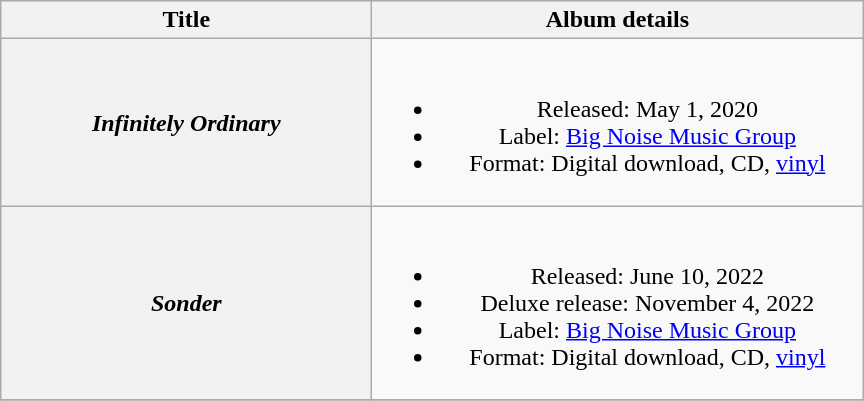<table class="wikitable plainrowheaders" style="text-align:center;">
<tr>
<th scope="col" style="width:15em;">Title</th>
<th scope="col" style="width:20em;">Album details</th>
</tr>
<tr>
<th scope="row"><em>Infinitely Ordinary</em></th>
<td><br><ul><li>Released: May 1, 2020</li><li>Label: <a href='#'>Big Noise Music Group</a></li><li>Format: Digital download, CD, <a href='#'>vinyl</a></li></ul></td>
</tr>
<tr>
<th scope="row"><em>Sonder</em></th>
<td><br><ul><li>Released: June 10, 2022</li><li>Deluxe release: November 4, 2022</li><li>Label: <a href='#'>Big Noise Music Group</a></li><li>Format: Digital download, CD, <a href='#'>vinyl</a></li></ul></td>
</tr>
<tr>
</tr>
</table>
